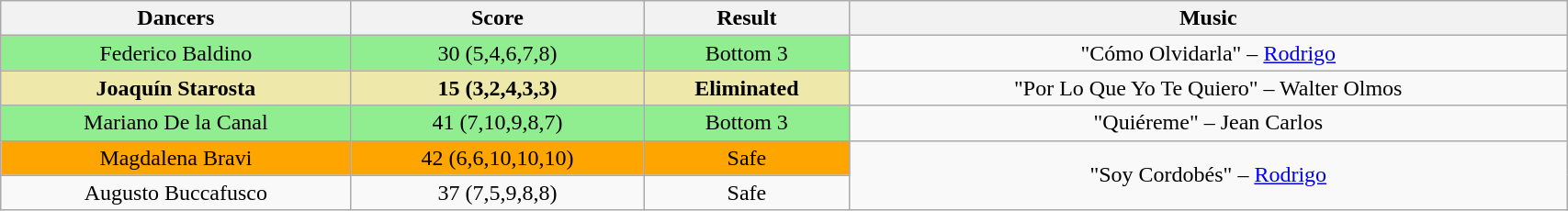<table class="wikitable" width="90%" style="text-align:center;">
<tr bgcolor="f2f2f2">
<td><strong>Dancers</strong></td>
<td><strong>Score</strong></td>
<td><strong>Result</strong></td>
<td><strong>Music</strong></td>
</tr>
<tr>
<td bgcolor=lightgreen>Federico Baldino</td>
<td bgcolor=lightgreen>30 (5,4,6,7,8)</td>
<td bgcolor=lightgreen>Bottom 3</td>
<td>"Cómo Olvidarla" – <a href='#'>Rodrigo</a></td>
</tr>
<tr>
<td bgcolor="palegoldenrod"><strong>Joaquín Starosta</strong></td>
<td bgcolor="palegoldenrod"><strong>15 (3,2,4,3,3)</strong></td>
<td bgcolor="palegoldenrod"><strong>Eliminated</strong></td>
<td>"Por Lo Que Yo Te Quiero" – Walter Olmos</td>
</tr>
<tr>
<td bgcolor=lightgreen>Mariano De la Canal</td>
<td bgcolor=lightgreen>41 (7,10,9,8,7)</td>
<td bgcolor=lightgreen>Bottom 3</td>
<td>"Quiéreme" – Jean Carlos</td>
</tr>
<tr>
<td bgcolor=orange>Magdalena Bravi</td>
<td bgcolor=orange>42 (6,6,10,10,10)</td>
<td bgcolor=orange>Safe</td>
<td rowspan=2>"Soy Cordobés" – <a href='#'>Rodrigo</a></td>
</tr>
<tr>
<td>Augusto Buccafusco</td>
<td>37 (7,5,9,8,8)</td>
<td>Safe</td>
</tr>
</table>
